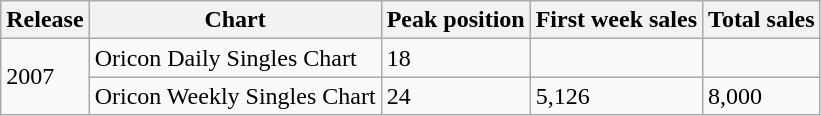<table class="wikitable">
<tr>
<th>Release</th>
<th>Chart</th>
<th>Peak position</th>
<th>First week sales</th>
<th>Total sales</th>
</tr>
<tr>
<td rowspan=2>2007</td>
<td>Oricon Daily Singles Chart</td>
<td>18</td>
<td></td>
<td></td>
</tr>
<tr>
<td>Oricon Weekly Singles Chart</td>
<td>24</td>
<td>5,126</td>
<td>8,000</td>
</tr>
</table>
